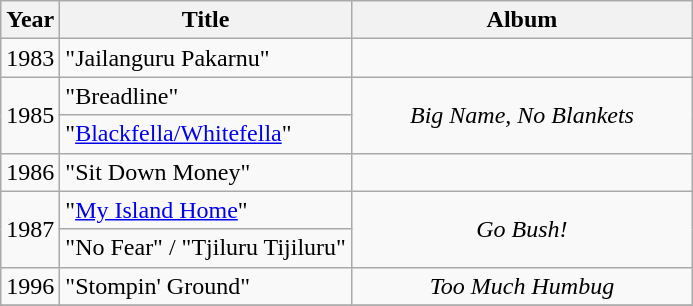<table class="wikitable" style="text-align:center;">
<tr>
<th scope="col">Year</th>
<th scope="col">Title</th>
<th scope="col" width="220">Album</th>
</tr>
<tr>
<td>1983</td>
<td align="left">"Jailanguru Pakarnu"</td>
<td></td>
</tr>
<tr>
<td rowspan="2">1985</td>
<td align="left">"Breadline"</td>
<td rowspan="2"><em>Big Name, No Blankets</em></td>
</tr>
<tr>
<td align="left">"<a href='#'>Blackfella/Whitefella</a>"</td>
</tr>
<tr>
<td>1986</td>
<td align="left">"Sit Down Money"</td>
<td></td>
</tr>
<tr>
<td rowspan="2">1987</td>
<td align="left">"<a href='#'>My Island Home</a>"</td>
<td rowspan="2"><em>Go Bush!</em></td>
</tr>
<tr>
<td align="left">"No Fear" / "Tjiluru Tijiluru"</td>
</tr>
<tr>
<td>1996</td>
<td align="left">"Stompin' Ground"</td>
<td><em>Too Much Humbug</em></td>
</tr>
<tr>
</tr>
</table>
